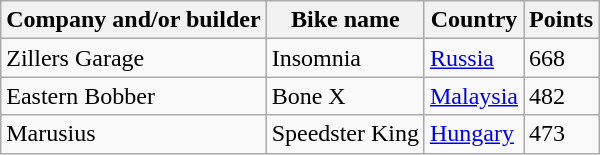<table class="wikitable" border="1">
<tr>
<th>Company and/or builder</th>
<th>Bike name</th>
<th>Country</th>
<th>Points</th>
</tr>
<tr>
<td>Zillers Garage</td>
<td>Insomnia</td>
<td><a href='#'>Russia</a></td>
<td>668</td>
</tr>
<tr>
<td>Eastern Bobber</td>
<td>Bone X</td>
<td><a href='#'>Malaysia</a></td>
<td>482</td>
</tr>
<tr>
<td>Marusius</td>
<td>Speedster King</td>
<td><a href='#'>Hungary</a></td>
<td>473</td>
</tr>
</table>
